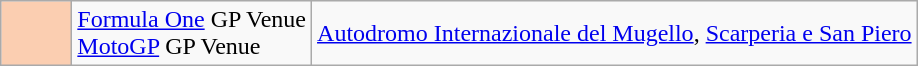<table class="wikitable">
<tr>
<td width=40px align=center style="background-color:#FBCEB1"></td>
<td><a href='#'>Formula One</a> GP Venue<br><a href='#'>MotoGP</a> GP Venue</td>
<td><a href='#'>Autodromo Internazionale del Mugello</a>, <a href='#'>Scarperia e San Piero</a></td>
</tr>
</table>
